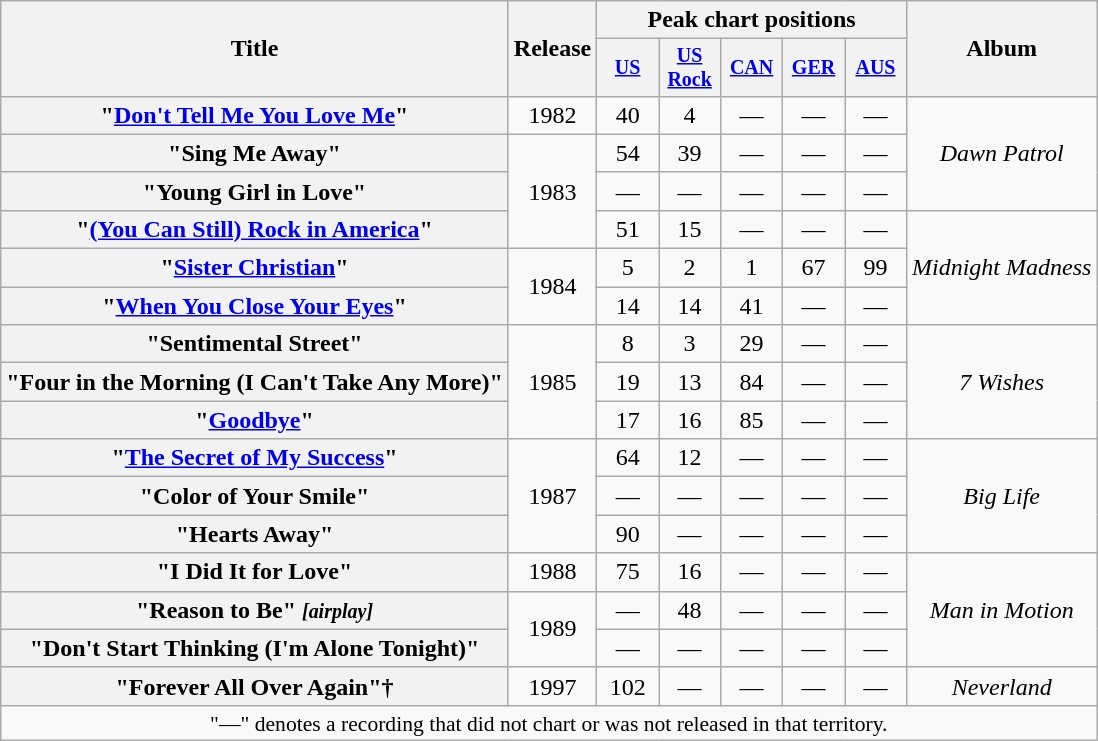<table class="wikitable plainrowheaders" style="text-align:center;">
<tr>
<th rowspan="2">Title</th>
<th rowspan="2">Release</th>
<th colspan="5">Peak chart positions</th>
<th rowspan="2">Album</th>
</tr>
<tr style="font-size:smaller;">
<th width="35"><a href='#'>US</a><br></th>
<th width="35"><a href='#'>US<br>Rock</a><br></th>
<th width="35"><a href='#'>CAN</a><br></th>
<th width="35"><a href='#'>GER</a><br></th>
<th width="35"><a href='#'>AUS</a></th>
</tr>
<tr>
<th scope="row">"<a href='#'>Don't Tell Me You Love Me</a>"</th>
<td rowspan=1>1982</td>
<td align=center>40</td>
<td align=center>4</td>
<td align=center>—</td>
<td align=center>—</td>
<td align=center>—</td>
<td rowspan=3><em>Dawn Patrol</em></td>
</tr>
<tr>
<th scope="row">"Sing Me Away"</th>
<td rowspan=3>1983</td>
<td align=center>54</td>
<td align=center>39</td>
<td align=center>—</td>
<td align=center>—</td>
<td align=center>—</td>
</tr>
<tr>
<th scope="row">"Young Girl in Love"</th>
<td align=center>—</td>
<td align=center>—</td>
<td align=center>—</td>
<td align=center>—</td>
<td align=center>—</td>
</tr>
<tr>
<th scope="row">"<a href='#'>(You Can Still) Rock in America</a>"</th>
<td align=center>51</td>
<td align=center>15</td>
<td align=center>—</td>
<td align=center>—</td>
<td align=center>—</td>
<td rowspan=3><em>Midnight Madness</em></td>
</tr>
<tr>
<th scope="row">"<a href='#'>Sister Christian</a>"</th>
<td rowspan=2>1984</td>
<td align=center>5</td>
<td align=center>2</td>
<td align=center>1</td>
<td align=center>67</td>
<td align=center>99</td>
</tr>
<tr>
<th scope="row">"<a href='#'>When You Close Your Eyes</a>"</th>
<td align=center>14</td>
<td align=center>14</td>
<td align=center>41</td>
<td align=center>—</td>
<td align=center>—</td>
</tr>
<tr>
<th scope="row">"Sentimental Street"</th>
<td rowspan=3>1985</td>
<td align=center>8</td>
<td align=center>3</td>
<td align=center>29</td>
<td align=center>—</td>
<td align=center>—</td>
<td rowspan=3><em>7 Wishes</em></td>
</tr>
<tr>
<th scope="row">"Four in the Morning (I Can't Take Any More)"</th>
<td align=center>19</td>
<td align=center>13</td>
<td align=center>84</td>
<td align=center>—</td>
<td align=center>—</td>
</tr>
<tr>
<th scope="row">"<a href='#'>Goodbye</a>"</th>
<td align=center>17</td>
<td align=center>16</td>
<td align=center>85</td>
<td align=center>—</td>
<td align=center>—</td>
</tr>
<tr>
<th scope="row">"<a href='#'>The Secret of My Success</a>"</th>
<td rowspan=3>1987</td>
<td align=center>64</td>
<td align=center>12</td>
<td align=center>—</td>
<td align=center>—</td>
<td align=center>—</td>
<td rowspan=3><em>Big Life</em></td>
</tr>
<tr>
<th scope="row">"Color of Your Smile"</th>
<td align=center>—</td>
<td align=center>—</td>
<td align=center>—</td>
<td align=center>—</td>
<td align=center>—</td>
</tr>
<tr>
<th scope="row">"Hearts Away"</th>
<td align=center>90</td>
<td align=center>—</td>
<td align=center>—</td>
<td align=center>—</td>
<td align=center>—</td>
</tr>
<tr>
<th scope="row">"I Did It for Love"</th>
<td rowspan=1>1988</td>
<td align=center>75</td>
<td align=center>16</td>
<td align=center>—</td>
<td align=center>—</td>
<td align=center>—</td>
<td rowspan=3><em>Man in Motion</em></td>
</tr>
<tr>
<th scope="row">"Reason to Be" <small><em>[airplay]</em></small></th>
<td rowspan=2>1989</td>
<td align=center>—</td>
<td align=center>48</td>
<td align=center>—</td>
<td align=center>—</td>
<td align=center>—</td>
</tr>
<tr>
<th scope="row">"Don't Start Thinking (I'm Alone Tonight)"</th>
<td align=center>—</td>
<td align=center>—</td>
<td align=center>—</td>
<td align=center>—</td>
<td align=center>—</td>
</tr>
<tr>
<th scope="row">"Forever All Over Again"†</th>
<td>1997</td>
<td align=center>102</td>
<td align=center>—</td>
<td align=center>—</td>
<td align=center>—</td>
<td align=center>—</td>
<td><em>Neverland</em></td>
</tr>
<tr>
<td colspan="8" align="center" style="font-size:90%">"—" denotes a recording that did not chart or was not released in that territory.</td>
</tr>
</table>
